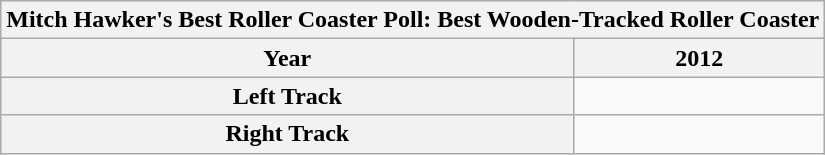<table class="wikitable">
<tr>
<th colspan="500">Mitch Hawker's Best Roller Coaster Poll: Best Wooden-Tracked Roller Coaster</th>
</tr>
<tr>
<th>Year</th>
<th>2012</th>
</tr>
<tr>
<th>Left Track</th>
<td></td>
</tr>
<tr>
<th>Right Track</th>
<td></td>
</tr>
</table>
